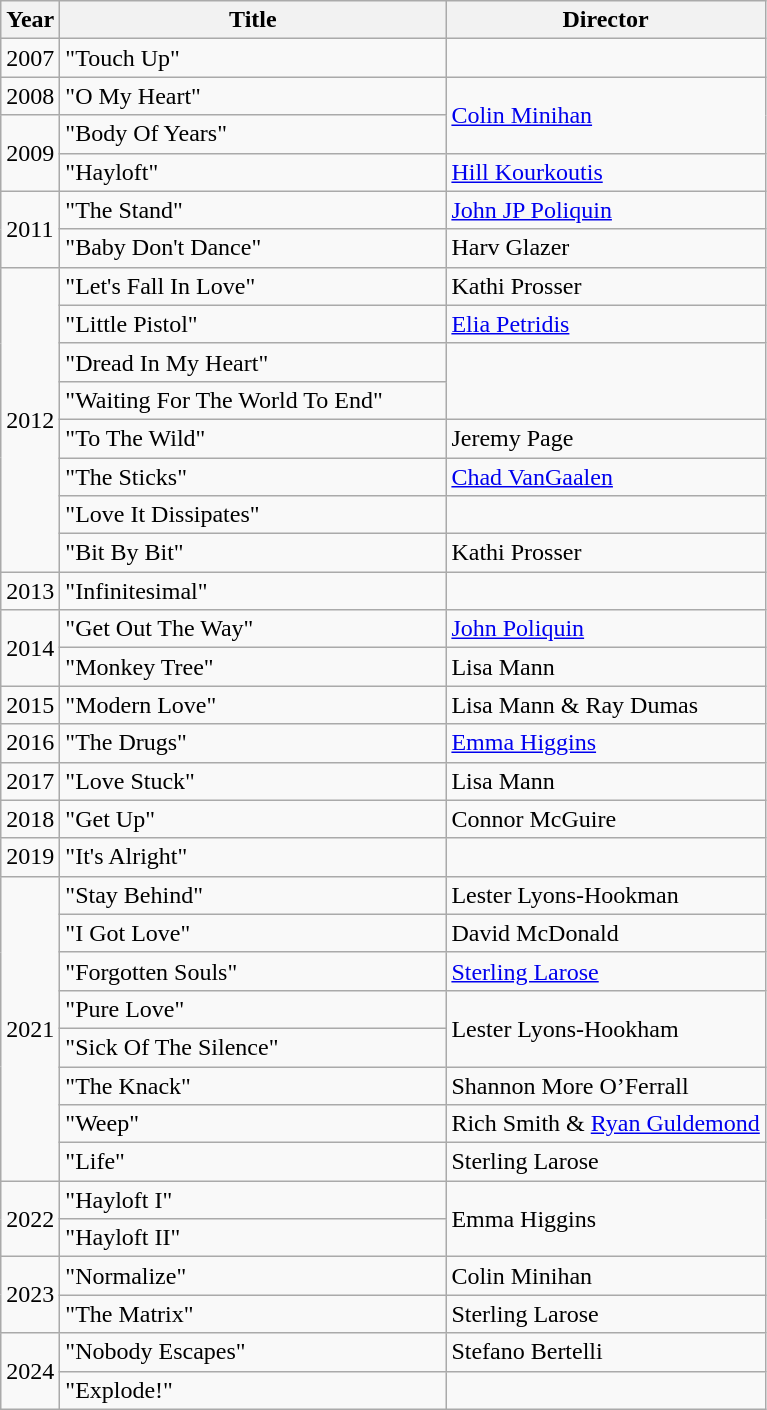<table class="wikitable">
<tr>
<th>Year</th>
<th width="250">Title</th>
<th>Director</th>
</tr>
<tr>
<td rowspan="1">2007</td>
<td>"Touch Up"</td>
<td></td>
</tr>
<tr>
<td rowspan="1">2008</td>
<td>"O My Heart"</td>
<td rowspan="2"><a href='#'>Colin Minihan</a></td>
</tr>
<tr>
<td rowspan="2">2009</td>
<td>"Body Of Years"</td>
</tr>
<tr>
<td>"Hayloft"</td>
<td><a href='#'>Hill Kourkoutis</a></td>
</tr>
<tr>
<td rowspan="2">2011</td>
<td>"The Stand"</td>
<td><a href='#'>John JP Poliquin</a></td>
</tr>
<tr>
<td>"Baby Don't Dance"</td>
<td>Harv Glazer</td>
</tr>
<tr>
<td rowspan="8">2012</td>
<td>"Let's Fall In Love"</td>
<td>Kathi Prosser</td>
</tr>
<tr>
<td>"Little Pistol"</td>
<td><a href='#'>Elia Petridis</a></td>
</tr>
<tr>
<td>"Dread In My Heart"</td>
<td rowspan="2"></td>
</tr>
<tr>
<td>"Waiting For The World To End"</td>
</tr>
<tr>
<td>"To The Wild"</td>
<td>Jeremy Page</td>
</tr>
<tr>
<td>"The Sticks"</td>
<td><a href='#'>Chad VanGaalen</a></td>
</tr>
<tr>
<td>"Love It Dissipates"</td>
<td></td>
</tr>
<tr>
<td>"Bit By Bit"</td>
<td>Kathi Prosser</td>
</tr>
<tr>
<td rowspan="1">2013</td>
<td>"Infinitesimal"</td>
<td></td>
</tr>
<tr>
<td rowspan="2">2014</td>
<td>"Get Out The Way"</td>
<td><a href='#'>John Poliquin</a></td>
</tr>
<tr>
<td>"Monkey Tree"</td>
<td>Lisa Mann</td>
</tr>
<tr>
<td rowspan="1">2015</td>
<td>"Modern Love"</td>
<td>Lisa Mann & Ray Dumas</td>
</tr>
<tr>
<td rowspan="1">2016</td>
<td>"The Drugs"</td>
<td><a href='#'>Emma Higgins</a></td>
</tr>
<tr>
<td rowspan="1">2017</td>
<td>"Love Stuck"</td>
<td>Lisa Mann</td>
</tr>
<tr>
<td rowspan="1">2018</td>
<td>"Get Up"</td>
<td>Connor McGuire</td>
</tr>
<tr>
<td rowspan="1">2019</td>
<td>"It's Alright"</td>
<td></td>
</tr>
<tr>
<td rowspan="8">2021</td>
<td>"Stay Behind"</td>
<td>Lester Lyons-Hookman</td>
</tr>
<tr>
<td>"I Got Love"</td>
<td>David McDonald</td>
</tr>
<tr>
<td>"Forgotten Souls"</td>
<td><a href='#'>Sterling Larose</a></td>
</tr>
<tr>
<td>"Pure Love"</td>
<td rowspan="2">Lester Lyons-Hookham</td>
</tr>
<tr>
<td>"Sick Of The Silence"</td>
</tr>
<tr>
<td>"The Knack"</td>
<td>Shannon More O’Ferrall</td>
</tr>
<tr>
<td>"Weep"</td>
<td>Rich Smith & <a href='#'>Ryan Guldemond</a></td>
</tr>
<tr>
<td>"Life"</td>
<td>Sterling Larose</td>
</tr>
<tr>
<td rowspan="2">2022</td>
<td>"Hayloft I"</td>
<td rowspan="2">Emma Higgins</td>
</tr>
<tr>
<td>"Hayloft II"</td>
</tr>
<tr>
<td rowspan="2">2023</td>
<td>"Normalize"</td>
<td>Colin Minihan</td>
</tr>
<tr>
<td>"The Matrix"</td>
<td>Sterling Larose</td>
</tr>
<tr>
<td rowspan="2">2024</td>
<td>"Nobody Escapes"</td>
<td>Stefano Bertelli</td>
</tr>
<tr>
<td>"Explode!" </td>
</tr>
</table>
